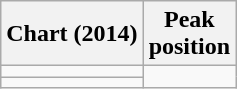<table class="wikitable">
<tr>
<th>Chart (2014)</th>
<th>Peak<br>position</th>
</tr>
<tr>
<td></td>
</tr>
<tr>
<td></td>
</tr>
</table>
